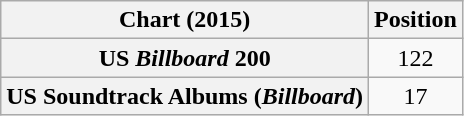<table class="wikitable sortable plainrowheaders" style="text-align:center">
<tr>
<th scope="col">Chart (2015)</th>
<th scope="col">Position</th>
</tr>
<tr>
<th scope="row">US <em>Billboard</em> 200</th>
<td>122</td>
</tr>
<tr>
<th scope="row">US Soundtrack Albums (<em>Billboard</em>)</th>
<td>17</td>
</tr>
</table>
